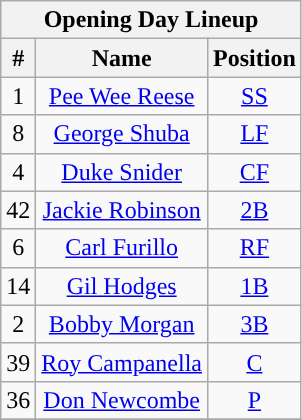<table class="wikitable" style="text-align:center">
<tr>
<th colspan="3">Opening Day Lineup</th>
</tr>
<tr>
<th>#</th>
<th>Name</th>
<th>Position</th>
</tr>
<tr>
<td>1</td>
<td><a href='#'>Pee Wee Reese</a></td>
<td><a href='#'>SS</a></td>
</tr>
<tr>
<td>8</td>
<td><a href='#'>George Shuba</a></td>
<td><a href='#'>LF</a></td>
</tr>
<tr>
<td>4</td>
<td><a href='#'>Duke Snider</a></td>
<td><a href='#'>CF</a></td>
</tr>
<tr>
<td>42</td>
<td><a href='#'>Jackie Robinson</a></td>
<td><a href='#'>2B</a></td>
</tr>
<tr>
<td>6</td>
<td><a href='#'>Carl Furillo</a></td>
<td><a href='#'>RF</a></td>
</tr>
<tr>
<td>14</td>
<td><a href='#'>Gil Hodges</a></td>
<td><a href='#'>1B</a></td>
</tr>
<tr>
<td>2</td>
<td><a href='#'>Bobby Morgan</a></td>
<td><a href='#'>3B</a></td>
</tr>
<tr>
<td>39</td>
<td><a href='#'>Roy Campanella</a></td>
<td><a href='#'>C</a></td>
</tr>
<tr>
<td>36</td>
<td><a href='#'>Don Newcombe</a></td>
<td><a href='#'>P</a></td>
</tr>
<tr>
</tr>
</table>
